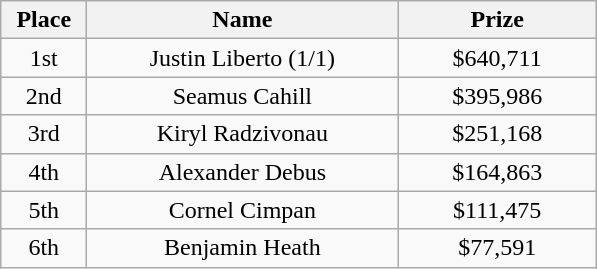<table class="wikitable">
<tr>
<th width="50">Place</th>
<th width="200">Name</th>
<th width="125">Prize</th>
</tr>
<tr>
<td align = "center">1st</td>
<td align = "center">Justin Liberto (1/1)</td>
<td align = "center">$640,711</td>
</tr>
<tr>
<td align = "center">2nd</td>
<td align = "center">Seamus Cahill</td>
<td align = "center">$395,986</td>
</tr>
<tr>
<td align = "center">3rd</td>
<td align = "center">Kiryl Radzivonau</td>
<td align = "center">$251,168</td>
</tr>
<tr>
<td align = "center">4th</td>
<td align = "center">Alexander Debus</td>
<td align = "center">$164,863</td>
</tr>
<tr>
<td align = "center">5th</td>
<td align = "center">Cornel Cimpan</td>
<td align = "center">$111,475</td>
</tr>
<tr>
<td align = "center">6th</td>
<td align = "center">Benjamin Heath</td>
<td align = "center">$77,591</td>
</tr>
</table>
